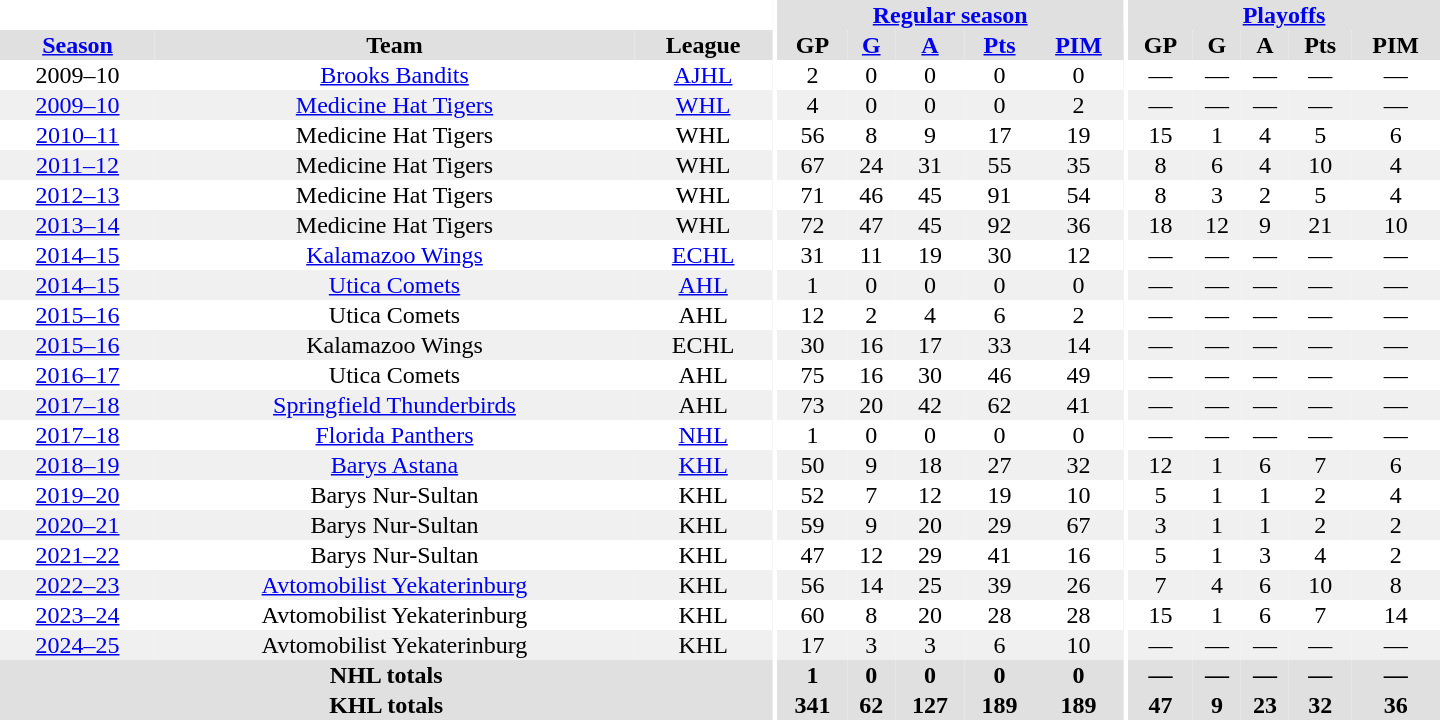<table border="0" cellpadding="1" cellspacing="0" style="text-align:center; width:60em">
<tr bgcolor="#e0e0e0">
<th colspan="3" bgcolor="#ffffff"></th>
<th rowspan="99" bgcolor="#ffffff"></th>
<th colspan="5"><a href='#'>Regular season</a></th>
<th rowspan="99" bgcolor="#ffffff"></th>
<th colspan="5"><a href='#'>Playoffs</a></th>
</tr>
<tr bgcolor="#e0e0e0">
<th><a href='#'>Season</a></th>
<th>Team</th>
<th>League</th>
<th>GP</th>
<th><a href='#'>G</a></th>
<th><a href='#'>A</a></th>
<th><a href='#'>Pts</a></th>
<th><a href='#'>PIM</a></th>
<th>GP</th>
<th>G</th>
<th>A</th>
<th>Pts</th>
<th>PIM</th>
</tr>
<tr>
<td>2009–10</td>
<td><a href='#'>Brooks Bandits</a></td>
<td><a href='#'>AJHL</a></td>
<td>2</td>
<td>0</td>
<td>0</td>
<td>0</td>
<td>0</td>
<td>—</td>
<td>—</td>
<td>—</td>
<td>—</td>
<td>—</td>
</tr>
<tr bgcolor="#f0f0f0">
<td><a href='#'>2009–10</a></td>
<td><a href='#'>Medicine Hat Tigers</a></td>
<td><a href='#'>WHL</a></td>
<td>4</td>
<td>0</td>
<td>0</td>
<td>0</td>
<td>2</td>
<td>—</td>
<td>—</td>
<td>—</td>
<td>—</td>
<td>—</td>
</tr>
<tr>
<td><a href='#'>2010–11</a></td>
<td>Medicine Hat Tigers</td>
<td>WHL</td>
<td>56</td>
<td>8</td>
<td>9</td>
<td>17</td>
<td>19</td>
<td>15</td>
<td>1</td>
<td>4</td>
<td>5</td>
<td>6</td>
</tr>
<tr bgcolor="#f0f0f0">
<td><a href='#'>2011–12</a></td>
<td>Medicine Hat Tigers</td>
<td>WHL</td>
<td>67</td>
<td>24</td>
<td>31</td>
<td>55</td>
<td>35</td>
<td>8</td>
<td>6</td>
<td>4</td>
<td>10</td>
<td>4</td>
</tr>
<tr>
<td><a href='#'>2012–13</a></td>
<td>Medicine Hat Tigers</td>
<td>WHL</td>
<td>71</td>
<td>46</td>
<td>45</td>
<td>91</td>
<td>54</td>
<td>8</td>
<td>3</td>
<td>2</td>
<td>5</td>
<td>4</td>
</tr>
<tr bgcolor="#f0f0f0">
<td><a href='#'>2013–14</a></td>
<td>Medicine Hat Tigers</td>
<td>WHL</td>
<td>72</td>
<td>47</td>
<td>45</td>
<td>92</td>
<td>36</td>
<td>18</td>
<td>12</td>
<td>9</td>
<td>21</td>
<td>10</td>
</tr>
<tr>
<td><a href='#'>2014–15</a></td>
<td><a href='#'>Kalamazoo Wings</a></td>
<td><a href='#'>ECHL</a></td>
<td>31</td>
<td>11</td>
<td>19</td>
<td>30</td>
<td>12</td>
<td>—</td>
<td>—</td>
<td>—</td>
<td>—</td>
<td>—</td>
</tr>
<tr bgcolor="#f0f0f0">
<td><a href='#'>2014–15</a></td>
<td><a href='#'>Utica Comets</a></td>
<td><a href='#'>AHL</a></td>
<td>1</td>
<td>0</td>
<td>0</td>
<td>0</td>
<td>0</td>
<td>—</td>
<td>—</td>
<td>—</td>
<td>—</td>
<td>—</td>
</tr>
<tr>
<td><a href='#'>2015–16</a></td>
<td>Utica Comets</td>
<td>AHL</td>
<td>12</td>
<td>2</td>
<td>4</td>
<td>6</td>
<td>2</td>
<td>—</td>
<td>—</td>
<td>—</td>
<td>—</td>
<td>—</td>
</tr>
<tr bgcolor="#f0f0f0">
<td><a href='#'>2015–16</a></td>
<td>Kalamazoo Wings</td>
<td>ECHL</td>
<td>30</td>
<td>16</td>
<td>17</td>
<td>33</td>
<td>14</td>
<td>—</td>
<td>—</td>
<td>—</td>
<td>—</td>
<td>—</td>
</tr>
<tr>
<td><a href='#'>2016–17</a></td>
<td>Utica Comets</td>
<td>AHL</td>
<td>75</td>
<td>16</td>
<td>30</td>
<td>46</td>
<td>49</td>
<td>—</td>
<td>—</td>
<td>—</td>
<td>—</td>
<td>—</td>
</tr>
<tr bgcolor="#f0f0f0">
<td><a href='#'>2017–18</a></td>
<td><a href='#'>Springfield Thunderbirds</a></td>
<td>AHL</td>
<td>73</td>
<td>20</td>
<td>42</td>
<td>62</td>
<td>41</td>
<td>—</td>
<td>—</td>
<td>—</td>
<td>—</td>
<td>—</td>
</tr>
<tr>
<td><a href='#'>2017–18</a></td>
<td><a href='#'>Florida Panthers</a></td>
<td><a href='#'>NHL</a></td>
<td>1</td>
<td>0</td>
<td>0</td>
<td>0</td>
<td>0</td>
<td>—</td>
<td>—</td>
<td>—</td>
<td>—</td>
<td>—</td>
</tr>
<tr bgcolor="#f0f0f0">
<td><a href='#'>2018–19</a></td>
<td><a href='#'>Barys Astana</a></td>
<td><a href='#'>KHL</a></td>
<td>50</td>
<td>9</td>
<td>18</td>
<td>27</td>
<td>32</td>
<td>12</td>
<td>1</td>
<td>6</td>
<td>7</td>
<td>6</td>
</tr>
<tr>
<td><a href='#'>2019–20</a></td>
<td>Barys Nur-Sultan</td>
<td>KHL</td>
<td>52</td>
<td>7</td>
<td>12</td>
<td>19</td>
<td>10</td>
<td>5</td>
<td>1</td>
<td>1</td>
<td>2</td>
<td>4</td>
</tr>
<tr bgcolor="#f0f0f0">
<td><a href='#'>2020–21</a></td>
<td>Barys Nur-Sultan</td>
<td>KHL</td>
<td>59</td>
<td>9</td>
<td>20</td>
<td>29</td>
<td>67</td>
<td>3</td>
<td>1</td>
<td>1</td>
<td>2</td>
<td>2</td>
</tr>
<tr>
<td><a href='#'>2021–22</a></td>
<td>Barys Nur-Sultan</td>
<td>KHL</td>
<td>47</td>
<td>12</td>
<td>29</td>
<td>41</td>
<td>16</td>
<td>5</td>
<td>1</td>
<td>3</td>
<td>4</td>
<td>2</td>
</tr>
<tr bgcolor="#f0f0f0">
<td><a href='#'>2022–23</a></td>
<td><a href='#'>Avtomobilist Yekaterinburg</a></td>
<td>KHL</td>
<td>56</td>
<td>14</td>
<td>25</td>
<td>39</td>
<td>26</td>
<td>7</td>
<td>4</td>
<td>6</td>
<td>10</td>
<td>8</td>
</tr>
<tr>
<td><a href='#'>2023–24</a></td>
<td>Avtomobilist Yekaterinburg</td>
<td>KHL</td>
<td>60</td>
<td>8</td>
<td>20</td>
<td>28</td>
<td>28</td>
<td>15</td>
<td>1</td>
<td>6</td>
<td>7</td>
<td>14</td>
</tr>
<tr bgcolor="#f0f0f0">
<td><a href='#'>2024–25</a></td>
<td>Avtomobilist Yekaterinburg</td>
<td>KHL</td>
<td>17</td>
<td>3</td>
<td>3</td>
<td>6</td>
<td>10</td>
<td>—</td>
<td>—</td>
<td>—</td>
<td>—</td>
<td>—</td>
</tr>
<tr bgcolor="#e0e0e0">
<th colspan="3">NHL totals</th>
<th>1</th>
<th>0</th>
<th>0</th>
<th>0</th>
<th>0</th>
<th>—</th>
<th>—</th>
<th>—</th>
<th>—</th>
<th>—</th>
</tr>
<tr bgcolor="#e0e0e0">
<th colspan="3">KHL totals</th>
<th>341</th>
<th>62</th>
<th>127</th>
<th>189</th>
<th>189</th>
<th>47</th>
<th>9</th>
<th>23</th>
<th>32</th>
<th>36</th>
</tr>
</table>
